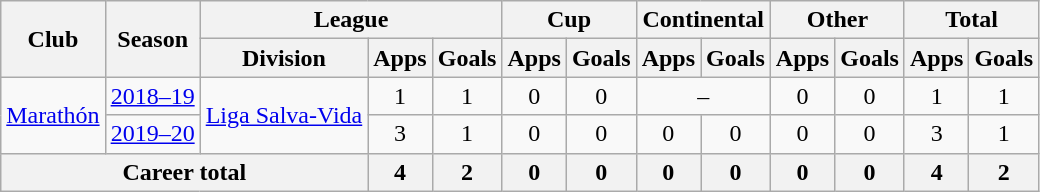<table class="wikitable" style="text-align: center">
<tr>
<th rowspan="2">Club</th>
<th rowspan="2">Season</th>
<th colspan="3">League</th>
<th colspan="2">Cup</th>
<th colspan="2">Continental</th>
<th colspan="2">Other</th>
<th colspan="2">Total</th>
</tr>
<tr>
<th>Division</th>
<th>Apps</th>
<th>Goals</th>
<th>Apps</th>
<th>Goals</th>
<th>Apps</th>
<th>Goals</th>
<th>Apps</th>
<th>Goals</th>
<th>Apps</th>
<th>Goals</th>
</tr>
<tr>
<td rowspan="2"><a href='#'>Marathón</a></td>
<td><a href='#'>2018–19</a></td>
<td rowspan="2"><a href='#'>Liga Salva-Vida</a></td>
<td>1</td>
<td>1</td>
<td>0</td>
<td>0</td>
<td colspan="2">–</td>
<td>0</td>
<td>0</td>
<td>1</td>
<td>1</td>
</tr>
<tr>
<td><a href='#'>2019–20</a></td>
<td>3</td>
<td>1</td>
<td>0</td>
<td>0</td>
<td>0</td>
<td>0</td>
<td>0</td>
<td>0</td>
<td>3</td>
<td>1</td>
</tr>
<tr>
<th colspan=3>Career total</th>
<th>4</th>
<th>2</th>
<th>0</th>
<th>0</th>
<th>0</th>
<th>0</th>
<th>0</th>
<th>0</th>
<th>4</th>
<th>2</th>
</tr>
</table>
